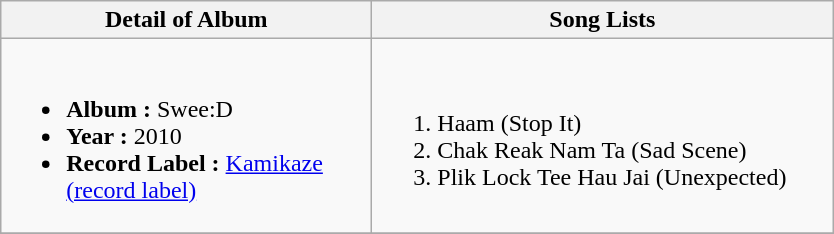<table class="wikitable">
<tr>
<th align="left" width="240px">Detail of Album</th>
<th align="left" width="300px">Song Lists</th>
</tr>
<tr>
<td align = "left"><br><ul><li><strong>Album :</strong> Swee:D</li><li><strong>Year :</strong> 2010</li><li><strong>Record Label :</strong> <a href='#'>Kamikaze (record label)</a></li></ul></td>
<td><br><ol><li>Haam (Stop It)</li><li>Chak Reak Nam Ta (Sad Scene)</li><li>Plik Lock Tee Hau Jai (Unexpected)</li></ol></td>
</tr>
<tr>
</tr>
</table>
